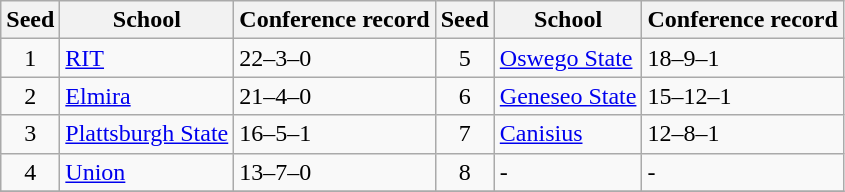<table class="wikitable">
<tr>
<th>Seed</th>
<th>School</th>
<th>Conference record</th>
<th>Seed</th>
<th>School</th>
<th>Conference record</th>
</tr>
<tr>
<td align=center>1</td>
<td><a href='#'>RIT</a></td>
<td>22–3–0</td>
<td align=center>5</td>
<td><a href='#'>Oswego State</a></td>
<td>18–9–1</td>
</tr>
<tr>
<td align=center>2</td>
<td><a href='#'>Elmira</a></td>
<td>21–4–0</td>
<td align=center>6</td>
<td><a href='#'>Geneseo State</a></td>
<td>15–12–1</td>
</tr>
<tr>
<td align=center>3</td>
<td><a href='#'>Plattsburgh State</a></td>
<td>16–5–1</td>
<td align=center>7</td>
<td><a href='#'>Canisius</a></td>
<td>12–8–1</td>
</tr>
<tr>
<td align=center>4</td>
<td><a href='#'>Union</a></td>
<td>13–7–0</td>
<td align=center>8</td>
<td>-</td>
<td>-</td>
</tr>
<tr>
</tr>
</table>
